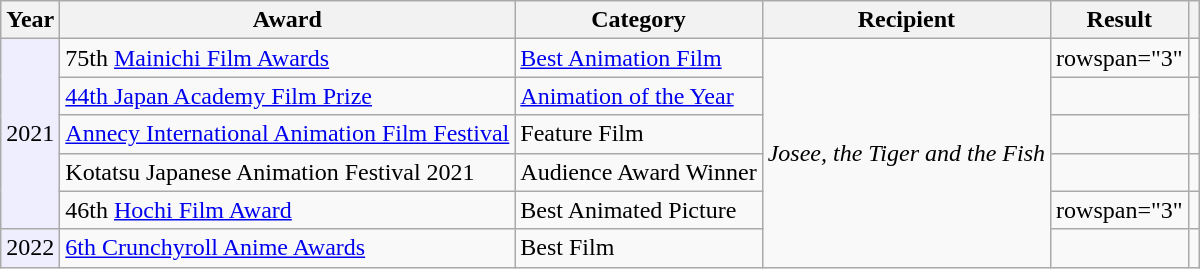<table class="wikitable sortable">
<tr>
<th>Year</th>
<th>Award</th>
<th>Category</th>
<th>Recipient</th>
<th>Result</th>
<th></th>
</tr>
<tr>
<td rowspan="5" style="background:#EEEEFF">2021</td>
<td>75th <a href='#'>Mainichi Film Awards</a></td>
<td><a href='#'>Best Animation Film</a></td>
<td rowspan="6"><em>Josee, the Tiger and the Fish</em></td>
<td>rowspan="3" </td>
<td align="center"></td>
</tr>
<tr>
<td><a href='#'>44th Japan Academy Film Prize</a></td>
<td><a href='#'>Animation of the Year</a></td>
<td align="center"></td>
</tr>
<tr>
<td><a href='#'>Annecy International Animation Film Festival</a></td>
<td>Feature Film</td>
<td align="center"></td>
</tr>
<tr>
<td>Kotatsu Japanese Animation Festival 2021</td>
<td>Audience Award Winner</td>
<td></td>
<td></td>
</tr>
<tr>
<td>46th <a href='#'>Hochi Film Award</a></td>
<td>Best Animated Picture</td>
<td>rowspan="3" </td>
<td align="center"></td>
</tr>
<tr>
<td style="background:#EEEEFF">2022</td>
<td><a href='#'>6th Crunchyroll Anime Awards</a></td>
<td>Best Film</td>
<td align="center"></td>
</tr>
</table>
